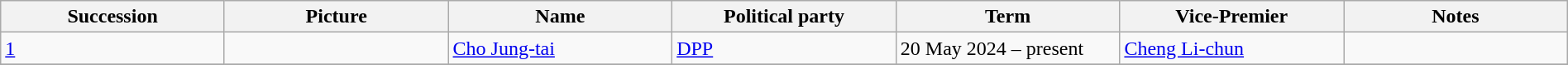<table class="wikitable collapsible"  style="width: 100%;">
<tr>
<th style="text-align:center; width:100px;">Succession</th>
<th style="text-align:center; width:100px;">Picture</th>
<th style="text-align:center; width:100px;">Name</th>
<th style="text-align:center; width:100px;">Political party</th>
<th style="text-align:center; width:100px;">Term</th>
<th style="text-align:center; width:100px;">Vice-Premier</th>
<th style="text-align:center; width:100px;">Notes</th>
</tr>
<tr>
<td><a href='#'>1</a></td>
<td></td>
<td><a href='#'>Cho Jung-tai</a></td>
<td><a href='#'>DPP</a></td>
<td>20 May 2024 – present</td>
<td><a href='#'>Cheng Li-chun</a></td>
<td></td>
</tr>
<tr>
</tr>
</table>
